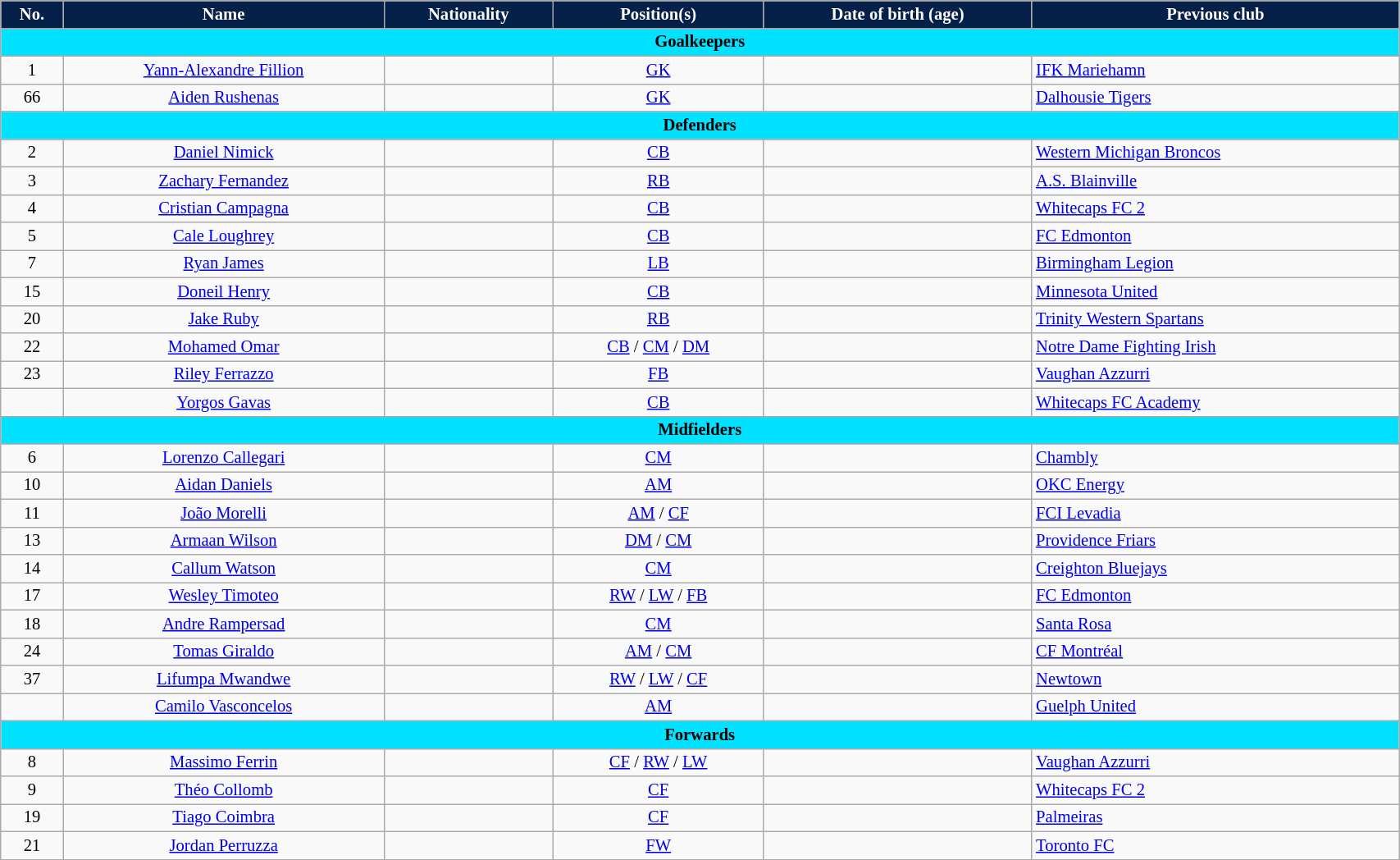<table class="wikitable" style="text-align:center; font-size:86%; width:90%;">
<tr>
<th style="background:#052049; color:white; text-align:center;">No.</th>
<th style="background:#052049; color:white; text-align:center;">Name</th>
<th style="background:#052049; color:white; text-align:center;">Nationality</th>
<th style="background:#052049; color:white; text-align:center;">Position(s)</th>
<th style="background:#052049; color:white; text-align:center;">Date of birth (age)</th>
<th style="background:#052049; color:white; text-align:center;">Previous club</th>
</tr>
<tr>
<th colspan="7" style="background:#00e2ff; color:black; text-align:center;">Goalkeepers</th>
</tr>
<tr>
<td>1</td>
<td><a href='#'>Yann-Alexandre Fillion</a></td>
<td></td>
<td><a href='#'>GK</a></td>
<td></td>
<td align="left"> <a href='#'>IFK Mariehamn</a></td>
</tr>
<tr>
<td>66</td>
<td><a href='#'>Aiden Rushenas</a></td>
<td></td>
<td><a href='#'>GK</a></td>
<td></td>
<td align="left"> <a href='#'>Dalhousie Tigers</a></td>
</tr>
<tr>
<th colspan="7" style="background:#00e2ff; color:black; text-align:center;">Defenders</th>
</tr>
<tr>
<td>2</td>
<td><a href='#'>Daniel Nimick</a></td>
<td></td>
<td><a href='#'>CB</a></td>
<td></td>
<td align="left"> <a href='#'>Western Michigan Broncos</a></td>
</tr>
<tr>
<td>3</td>
<td><a href='#'>Zachary Fernandez</a></td>
<td></td>
<td><a href='#'>RB</a></td>
<td></td>
<td align="left"> <a href='#'>A.S. Blainville</a></td>
</tr>
<tr>
<td>4</td>
<td><a href='#'>Cristian Campagna</a></td>
<td></td>
<td><a href='#'>CB</a></td>
<td></td>
<td align="left"> <a href='#'>Whitecaps FC 2</a></td>
</tr>
<tr>
<td>5</td>
<td><a href='#'>Cale Loughrey</a></td>
<td></td>
<td><a href='#'>CB</a></td>
<td></td>
<td align="left"> <a href='#'>FC Edmonton</a></td>
</tr>
<tr>
<td>7</td>
<td><a href='#'>Ryan James</a> </td>
<td></td>
<td><a href='#'>LB</a></td>
<td></td>
<td align="left"> <a href='#'>Birmingham Legion</a></td>
</tr>
<tr>
<td>15</td>
<td><a href='#'>Doneil Henry</a></td>
<td></td>
<td><a href='#'>CB</a></td>
<td></td>
<td align="left"> <a href='#'>Minnesota United</a></td>
</tr>
<tr>
<td>20</td>
<td><a href='#'>Jake Ruby</a></td>
<td></td>
<td><a href='#'>RB</a></td>
<td></td>
<td align="left"> <a href='#'>Trinity Western Spartans</a></td>
</tr>
<tr>
<td>22</td>
<td><a href='#'>Mohamed Omar</a></td>
<td></td>
<td><a href='#'>CB</a> / <a href='#'>CM</a> / <a href='#'>DM</a></td>
<td></td>
<td align="left"> <a href='#'>Notre Dame Fighting Irish</a></td>
</tr>
<tr>
<td>23</td>
<td><a href='#'>Riley Ferrazzo</a></td>
<td></td>
<td><a href='#'>FB</a></td>
<td></td>
<td align="left"> <a href='#'>Vaughan Azzurri</a></td>
</tr>
<tr>
<td></td>
<td><a href='#'>Yorgos Gavas</a></td>
<td></td>
<td><a href='#'>CB</a></td>
<td></td>
<td align="left"> <a href='#'>Whitecaps FC Academy</a></td>
</tr>
<tr>
<th colspan="7" style="background:#00e2ff; color:black; text-align:center;">Midfielders</th>
</tr>
<tr>
<td>6</td>
<td><a href='#'>Lorenzo Callegari</a></td>
<td></td>
<td><a href='#'>CM</a></td>
<td></td>
<td align="left"> <a href='#'>Chambly</a></td>
</tr>
<tr>
<td>10</td>
<td><a href='#'>Aidan Daniels</a></td>
<td></td>
<td><a href='#'>AM</a></td>
<td></td>
<td align="left"> <a href='#'>OKC Energy</a></td>
</tr>
<tr>
<td>11</td>
<td><a href='#'>João Morelli</a></td>
<td></td>
<td><a href='#'>AM</a> / <a href='#'>CF</a></td>
<td></td>
<td align="left"> <a href='#'>FCI Levadia</a></td>
</tr>
<tr>
<td>13</td>
<td><a href='#'>Armaan Wilson</a></td>
<td></td>
<td><a href='#'>DM</a> / <a href='#'>CM</a></td>
<td></td>
<td align="left"> <a href='#'>Providence Friars</a></td>
</tr>
<tr>
<td>14</td>
<td><a href='#'>Callum Watson</a></td>
<td></td>
<td><a href='#'>CM</a></td>
<td></td>
<td align="left"> <a href='#'>Creighton Bluejays</a></td>
</tr>
<tr>
<td>17</td>
<td><a href='#'>Wesley Timoteo</a></td>
<td></td>
<td><a href='#'>RW</a> / <a href='#'>LW</a> / <a href='#'>FB</a></td>
<td></td>
<td align="left"> <a href='#'>FC Edmonton</a></td>
</tr>
<tr>
<td>18</td>
<td><a href='#'>Andre Rampersad</a></td>
<td></td>
<td><a href='#'>CM</a></td>
<td></td>
<td align="left"> <a href='#'>Santa Rosa</a></td>
</tr>
<tr>
<td>24</td>
<td><a href='#'>Tomas Giraldo</a></td>
<td></td>
<td><a href='#'>AM</a> / <a href='#'>CM</a></td>
<td></td>
<td align="left"> <a href='#'>CF Montréal</a></td>
</tr>
<tr>
<td>37</td>
<td><a href='#'>Lifumpa Mwandwe</a></td>
<td></td>
<td><a href='#'>RW</a> / <a href='#'>LW</a> / <a href='#'>CF</a></td>
<td></td>
<td align="left"> <a href='#'>Newtown</a></td>
</tr>
<tr>
<td></td>
<td><a href='#'>Camilo Vasconcelos</a></td>
<td></td>
<td><a href='#'>AM</a></td>
<td></td>
<td align="left"> <a href='#'>Guelph United</a></td>
</tr>
<tr>
<th colspan="7" style="background:#00e2ff; color:black; text-align:center;">Forwards</th>
</tr>
<tr>
<td>8</td>
<td><a href='#'>Massimo Ferrin</a></td>
<td></td>
<td><a href='#'>CF</a> / <a href='#'>RW</a> / <a href='#'>LW</a></td>
<td></td>
<td align="left"> <a href='#'>Vaughan Azzurri</a></td>
</tr>
<tr>
<td>9</td>
<td><a href='#'>Théo Collomb</a></td>
<td></td>
<td><a href='#'>CF</a></td>
<td></td>
<td align="left"> <a href='#'>Whitecaps FC 2</a></td>
</tr>
<tr>
<td>19</td>
<td><a href='#'>Tiago Coimbra</a></td>
<td></td>
<td><a href='#'>CF</a></td>
<td></td>
<td align="left"> <a href='#'>Palmeiras</a></td>
</tr>
<tr>
<td>21</td>
<td><a href='#'>Jordan Perruzza</a></td>
<td></td>
<td><a href='#'>FW</a></td>
<td></td>
<td align="left"> <a href='#'>Toronto FC</a><br></td>
</tr>
<tr>
</tr>
</table>
